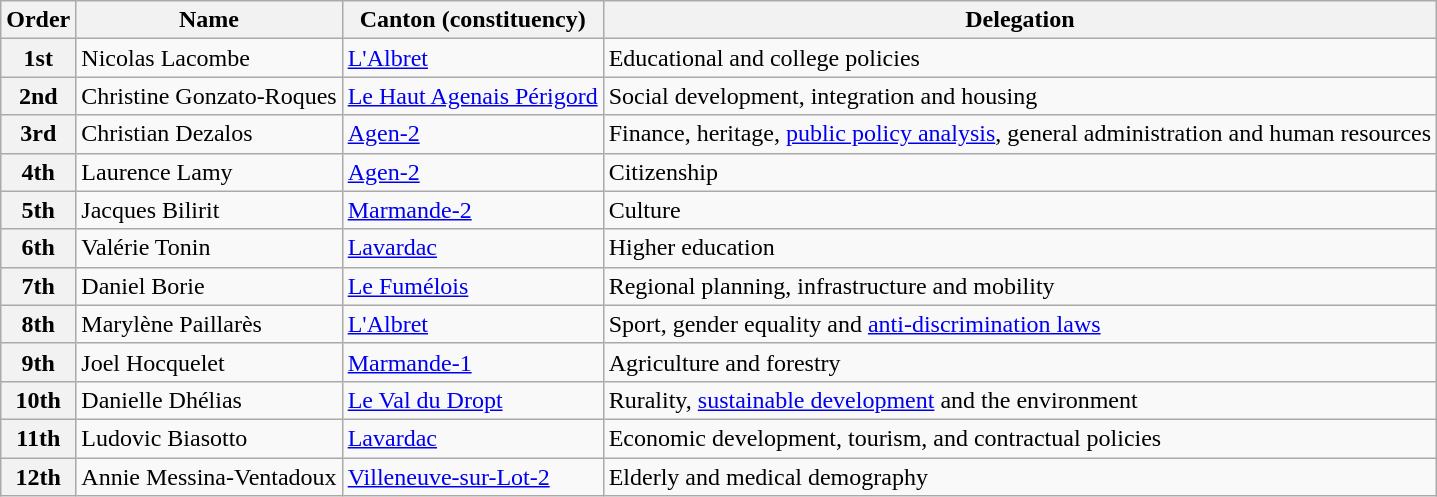<table class="wikitable sortable">
<tr>
<th>Order</th>
<th>Name</th>
<th>Canton (constituency)</th>
<th>Delegation</th>
</tr>
<tr>
<th>1st</th>
<td>Nicolas Lacombe</td>
<td><a href='#'>L'Albret</a></td>
<td>Educational and college policies</td>
</tr>
<tr>
<th>2nd</th>
<td>Christine Gonzato-Roques</td>
<td><a href='#'>Le Haut Agenais Périgord</a></td>
<td>Social development, integration and housing</td>
</tr>
<tr>
<th>3rd</th>
<td>Christian Dezalos</td>
<td><a href='#'>Agen-2</a></td>
<td>Finance, heritage, <a href='#'>public policy analysis</a>, general administration and human resources</td>
</tr>
<tr>
<th>4th</th>
<td>Laurence Lamy</td>
<td><a href='#'>Agen-2</a></td>
<td>Citizenship</td>
</tr>
<tr>
<th><abbr>5th</abbr></th>
<td>Jacques Bilirit</td>
<td><a href='#'>Marmande-2</a></td>
<td>Culture</td>
</tr>
<tr>
<th><abbr>6th</abbr></th>
<td>Valérie Tonin</td>
<td><a href='#'>Lavardac</a></td>
<td>Higher education</td>
</tr>
<tr>
<th><abbr>7th</abbr></th>
<td>Daniel Borie</td>
<td><a href='#'>Le Fumélois</a></td>
<td>Regional planning, infrastructure and mobility</td>
</tr>
<tr>
<th><abbr>8th</abbr></th>
<td>Marylène Paillarès</td>
<td><a href='#'>L'Albret</a></td>
<td>Sport, gender equality and <a href='#'>anti-discrimination laws</a></td>
</tr>
<tr>
<th><abbr>9th</abbr></th>
<td>Joel Hocquelet</td>
<td><a href='#'>Marmande-1</a></td>
<td>Agriculture and forestry</td>
</tr>
<tr>
<th><abbr>10th</abbr></th>
<td>Danielle Dhélias</td>
<td><a href='#'>Le Val du Dropt</a></td>
<td>Rurality, <a href='#'>sustainable development</a> and the environment</td>
</tr>
<tr>
<th><abbr>11th</abbr></th>
<td>Ludovic Biasotto</td>
<td><a href='#'>Lavardac</a></td>
<td>Economic development, tourism, and contractual policies</td>
</tr>
<tr>
<th><abbr>12th</abbr></th>
<td>Annie Messina-Ventadoux</td>
<td><a href='#'>Villeneuve-sur-Lot-2</a></td>
<td>Elderly and medical demography</td>
</tr>
</table>
